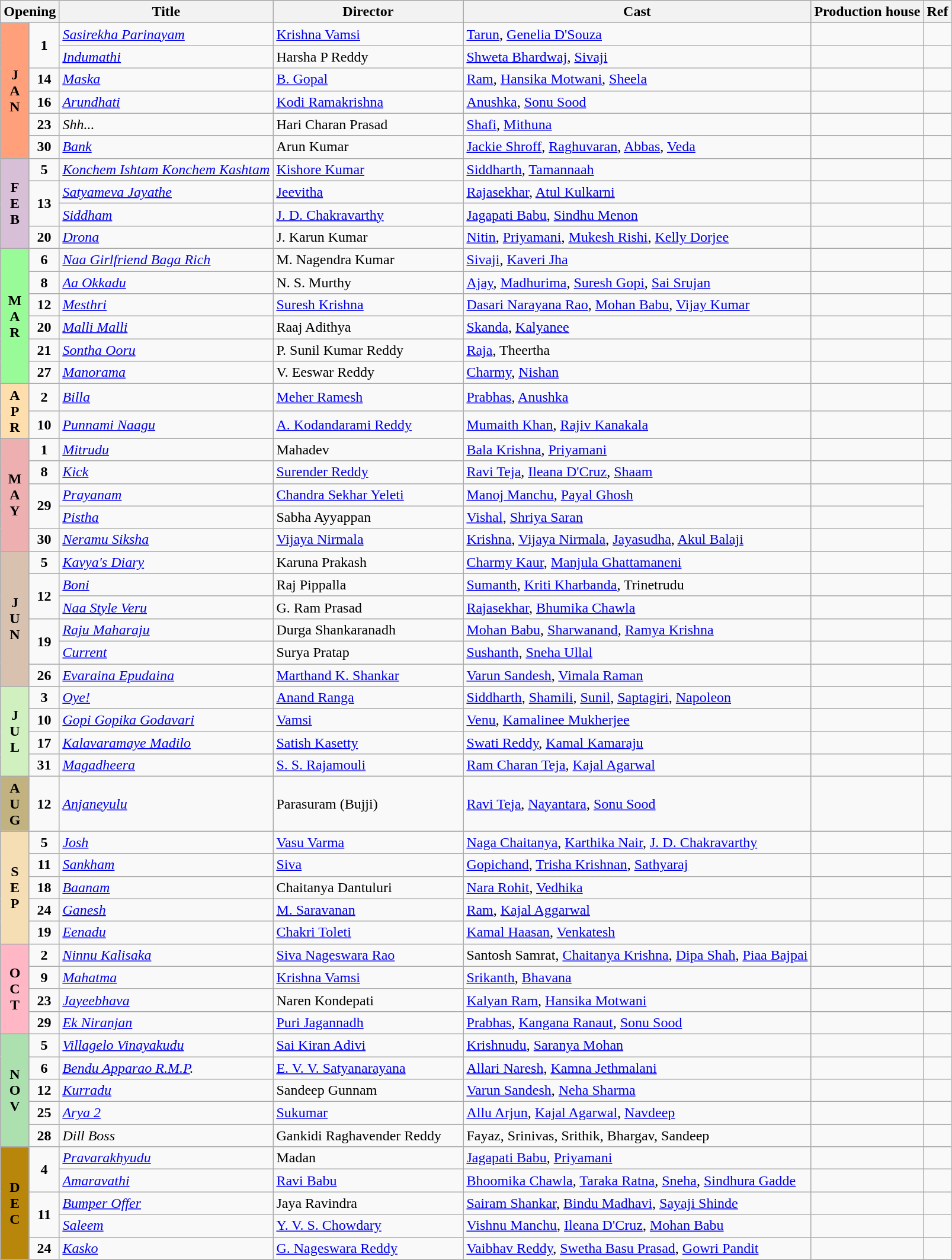<table class="wikitable sortable">
<tr style="background:#blue; text-align:center;">
<th colspan="2">Opening</th>
<th>Title</th>
<th style="width:20%;"><strong>Director</strong></th>
<th>Cast</th>
<th>Production house</th>
<th>Ref</th>
</tr>
<tr January!>
<td rowspan="6" style="text-align:center; background:#FFA07A; textcolor:#000;"><strong>J<br>A<br>N</strong></td>
<td rowspan="2" style="text-align:center;"><strong>1</strong></td>
<td><em><a href='#'>Sasirekha Parinayam</a></em></td>
<td><a href='#'>Krishna Vamsi</a></td>
<td><a href='#'>Tarun</a>, <a href='#'>Genelia D'Souza</a></td>
<td></td>
<td></td>
</tr>
<tr>
<td><em><a href='#'>Indumathi</a></em></td>
<td>Harsha P Reddy</td>
<td><a href='#'>Shweta Bhardwaj</a>, <a href='#'>Sivaji</a></td>
<td></td>
<td></td>
</tr>
<tr>
<td rowspan="1" style="text-align:center;"><strong>14</strong></td>
<td><em><a href='#'>Maska</a></em></td>
<td><a href='#'>B. Gopal</a></td>
<td><a href='#'>Ram</a>, <a href='#'>Hansika Motwani</a>, <a href='#'>Sheela</a></td>
<td></td>
<td></td>
</tr>
<tr January!>
<td rowspan="1" style="text-align:center;"><strong>16</strong></td>
<td><em><a href='#'>Arundhati</a></em></td>
<td><a href='#'>Kodi Ramakrishna</a></td>
<td><a href='#'>Anushka</a>, <a href='#'>Sonu Sood</a></td>
<td></td>
<td></td>
</tr>
<tr January!>
<td rowspan="1" style="text-align:center;"><strong>23</strong></td>
<td><em>Shh...</em></td>
<td>Hari Charan Prasad</td>
<td><a href='#'>Shafi</a>, <a href='#'>Mithuna</a></td>
<td></td>
<td></td>
</tr>
<tr January!>
<td rowspan="1" style="text-align:center;"><strong>30</strong></td>
<td><em><a href='#'>Bank</a></em></td>
<td>Arun Kumar</td>
<td><a href='#'>Jackie Shroff</a>, <a href='#'>Raghuvaran</a>, <a href='#'>Abbas</a>, <a href='#'>Veda</a></td>
<td></td>
</tr>
<tr February!>
<td rowspan="4" style="background:#D8BFD8; textcolor:#000;" valign="center" align="center"><strong>F<br>E<br>B</strong></td>
<td rowspan="1" style="text-align:center;"><strong>5</strong></td>
<td><em><a href='#'>Konchem Ishtam Konchem Kashtam</a></em></td>
<td><a href='#'>Kishore Kumar</a></td>
<td><a href='#'>Siddharth</a>, <a href='#'>Tamannaah</a></td>
<td></td>
<td></td>
</tr>
<tr>
<td rowspan="2" style="text-align:center;"><strong>13</strong></td>
<td><em><a href='#'>Satyameva Jayathe</a></em></td>
<td><a href='#'>Jeevitha</a></td>
<td><a href='#'>Rajasekhar</a>, <a href='#'>Atul Kulkarni</a></td>
<td></td>
<td></td>
</tr>
<tr>
<td><em><a href='#'>Siddham</a></em></td>
<td><a href='#'>J. D. Chakravarthy</a></td>
<td><a href='#'>Jagapati Babu</a>, <a href='#'>Sindhu Menon</a></td>
<td></td>
<td></td>
</tr>
<tr>
<td style="text-align:center;"><strong>20</strong></td>
<td><em><a href='#'>Drona</a></em></td>
<td>J. Karun Kumar</td>
<td><a href='#'>Nitin</a>, <a href='#'>Priyamani</a>, <a href='#'>Mukesh Rishi</a>, <a href='#'>Kelly Dorjee</a></td>
<td></td>
<td></td>
</tr>
<tr March!>
<td rowspan="6" style="background:#98FB98; textcolor:#000;" valign="center" align="center"><strong>M<br>A<br>R</strong></td>
<td rowspan="1" style="text-align:center;"><strong>6</strong></td>
<td><em><a href='#'>Naa Girlfriend Baga Rich</a></em></td>
<td>M. Nagendra Kumar</td>
<td><a href='#'>Sivaji</a>, <a href='#'>Kaveri Jha</a></td>
<td></td>
<td></td>
</tr>
<tr>
<td rowspan="1" style="text-align:center;"><strong>8</strong></td>
<td><em><a href='#'>Aa Okkadu</a></em></td>
<td>N. S. Murthy</td>
<td><a href='#'>Ajay</a>, <a href='#'>Madhurima</a>, <a href='#'>Suresh Gopi</a>, <a href='#'>Sai Srujan</a></td>
<td></td>
<td></td>
</tr>
<tr>
<td rowspan="1" style="text-align:center;"><strong>12</strong></td>
<td><em><a href='#'>Mesthri</a></em></td>
<td><a href='#'>Suresh Krishna</a></td>
<td><a href='#'>Dasari Narayana Rao</a>, <a href='#'>Mohan Babu</a>, <a href='#'>Vijay Kumar</a></td>
<td></td>
<td></td>
</tr>
<tr>
<td rowspan="1" style="text-align:center;"><strong>20</strong></td>
<td><em><a href='#'>Malli Malli</a></em></td>
<td>Raaj Adithya</td>
<td><a href='#'>Skanda</a>, <a href='#'>Kalyanee</a></td>
<td></td>
<td></td>
</tr>
<tr>
<td rowspan="1" align="center"><strong>21</strong></td>
<td><em><a href='#'>Sontha Ooru</a></em></td>
<td>P. Sunil Kumar Reddy</td>
<td><a href='#'>Raja</a>, Theertha</td>
<td></td>
<td></td>
</tr>
<tr>
<td rowspan="1" style="text-align:center;"><strong>27</strong></td>
<td><em><a href='#'>Manorama</a></em></td>
<td>V. Eeswar Reddy</td>
<td><a href='#'>Charmy</a>, <a href='#'>Nishan</a></td>
<td></td>
<td></td>
</tr>
<tr April!>
<td rowspan="2" style="background:#FFDEAD; textcolor:#000;" valign="center" align="center"><strong>A<br>P<br>R</strong></td>
<td rowspan="1" align="center"><strong>2</strong></td>
<td><em><a href='#'>Billa</a></em></td>
<td><a href='#'>Meher Ramesh</a></td>
<td><a href='#'>Prabhas</a>, <a href='#'>Anushka</a></td>
<td></td>
<td></td>
</tr>
<tr>
<td rowspan="1" align="center"><strong>10</strong></td>
<td><em><a href='#'>Punnami Naagu</a></em></td>
<td><a href='#'>A. Kodandarami Reddy</a></td>
<td><a href='#'>Mumaith Khan</a>, <a href='#'>Rajiv Kanakala</a></td>
<td></td>
<td></td>
</tr>
<tr May!>
<td rowspan="5" style="background:#edafaf; textcolor:#000;" valign="center" align="center"><strong>M<br>A<br>Y</strong></td>
<td rowspan="1" align="center"><strong>1</strong></td>
<td><em><a href='#'>Mitrudu</a></em></td>
<td>Mahadev</td>
<td><a href='#'>Bala Krishna</a>, <a href='#'>Priyamani</a></td>
<td></td>
<td></td>
</tr>
<tr>
<td rowspan="1" style="text-align:center;"><strong>8</strong></td>
<td><em><a href='#'>Kick</a></em></td>
<td><a href='#'>Surender Reddy</a></td>
<td><a href='#'>Ravi Teja</a>, <a href='#'>Ileana D'Cruz</a>, <a href='#'>Shaam</a></td>
<td></td>
<td></td>
</tr>
<tr>
<td rowspan="2" style="text-align:center;"><strong>29</strong></td>
<td><em><a href='#'>Prayanam</a></em></td>
<td><a href='#'>Chandra Sekhar Yeleti</a></td>
<td><a href='#'>Manoj Manchu</a>, <a href='#'>Payal Ghosh</a></td>
<td></td>
</tr>
<tr>
<td><em><a href='#'>Pistha</a></em></td>
<td>Sabha Ayyappan</td>
<td><a href='#'>Vishal</a>, <a href='#'>Shriya Saran</a></td>
<td></td>
</tr>
<tr>
<td rowspan="1" style="text-align:center;"><strong>30</strong></td>
<td><em><a href='#'>Neramu Siksha</a></em></td>
<td><a href='#'>Vijaya Nirmala</a></td>
<td><a href='#'>Krishna</a>, <a href='#'>Vijaya Nirmala</a>, <a href='#'>Jayasudha</a>, <a href='#'>Akul Balaji</a></td>
<td></td>
<td></td>
</tr>
<tr June!>
<td rowspan="6" valign="center" align="center" style="background:#d9c1b0; textcolor:#000;"><strong>J<br>U<br>N</strong></td>
<td rowspan="1" style="text-align:center;"><strong>5</strong></td>
<td><em><a href='#'>Kavya's Diary</a></em></td>
<td>Karuna Prakash</td>
<td><a href='#'>Charmy Kaur</a>, <a href='#'>Manjula Ghattamaneni</a></td>
<td></td>
<td></td>
</tr>
<tr>
<td rowspan="2" style="text-align:center;"><strong>12</strong></td>
<td><em><a href='#'>Boni</a></em></td>
<td>Raj Pippalla</td>
<td><a href='#'>Sumanth</a>, <a href='#'>Kriti Kharbanda</a>, Trinetrudu</td>
<td></td>
<td></td>
</tr>
<tr>
<td><em><a href='#'>Naa Style Veru</a></em></td>
<td>G. Ram Prasad</td>
<td><a href='#'>Rajasekhar</a>, <a href='#'>Bhumika Chawla</a></td>
<td></td>
<td></td>
</tr>
<tr>
<td rowspan="2" align="center"><strong>19</strong></td>
<td><em><a href='#'>Raju Maharaju</a></em></td>
<td>Durga Shankaranadh</td>
<td><a href='#'>Mohan Babu</a>, <a href='#'>Sharwanand</a>, <a href='#'>Ramya Krishna</a></td>
<td></td>
<td></td>
</tr>
<tr>
<td><em><a href='#'>Current</a></em></td>
<td>Surya Pratap</td>
<td><a href='#'>Sushanth</a>, <a href='#'>Sneha Ullal</a></td>
<td></td>
<td></td>
</tr>
<tr>
<td rowspan="1" style="text-align:center;"><strong>26</strong></td>
<td><em><a href='#'>Evaraina Epudaina</a></em></td>
<td><a href='#'>Marthand K. Shankar</a></td>
<td><a href='#'>Varun Sandesh</a>, <a href='#'>Vimala Raman</a></td>
<td></td>
<td></td>
</tr>
<tr July!>
<td rowspan="4" style="background:#d0f0c0; textcolor:#000;" valign="center" align="center"><strong>J<br>U<br>L</strong></td>
<td rowspan="1" align="center"><strong>3</strong></td>
<td><em><a href='#'>Oye!</a></em></td>
<td><a href='#'>Anand Ranga</a></td>
<td><a href='#'>Siddharth</a>, <a href='#'>Shamili</a>, <a href='#'>Sunil</a>, <a href='#'>Saptagiri</a>, <a href='#'>Napoleon</a></td>
<td></td>
<td></td>
</tr>
<tr>
<td rowspan="1" style="text-align:center;"><strong>10</strong></td>
<td><em><a href='#'>Gopi Gopika Godavari</a></em></td>
<td><a href='#'>Vamsi</a></td>
<td><a href='#'>Venu</a>, <a href='#'>Kamalinee Mukherjee</a></td>
<td></td>
<td></td>
</tr>
<tr>
<td rowspan="1" style="text-align:center;"><strong>17</strong></td>
<td><em><a href='#'>Kalavaramaye Madilo</a></em></td>
<td><a href='#'>Satish Kasetty</a></td>
<td><a href='#'>Swati Reddy</a>, <a href='#'>Kamal Kamaraju</a></td>
<td></td>
<td></td>
</tr>
<tr>
<td rowspan="1" style="text-align:center;"><strong>31</strong></td>
<td><em><a href='#'>Magadheera</a></em></td>
<td><a href='#'>S. S. Rajamouli</a></td>
<td><a href='#'>Ram Charan Teja</a>, <a href='#'>Kajal Agarwal</a></td>
<td></td>
<td></td>
</tr>
<tr August!>
<td rowspan="1" style="background:#C2B280; textcolor:#000;" valign="center" align="center"><strong>A<br>U<br>G</strong></td>
<td rowspan="1" align="center"><strong>12</strong></td>
<td><em><a href='#'>Anjaneyulu</a></em></td>
<td>Parasuram (Bujji)</td>
<td><a href='#'>Ravi Teja</a>, <a href='#'>Nayantara</a>, <a href='#'>Sonu Sood</a></td>
<td></td>
<td></td>
</tr>
<tr September!>
<td rowspan="5" style="background:#F5DEB3; textcolor:#000;" valign="center" align="center"><strong>S<br>E<br>P</strong></td>
<td rowspan="1" style="text-align:center;"><strong>5</strong></td>
<td><em><a href='#'>Josh</a></em></td>
<td><a href='#'>Vasu Varma</a></td>
<td><a href='#'>Naga Chaitanya</a>, <a href='#'>Karthika Nair</a>, <a href='#'>J. D. Chakravarthy</a></td>
<td></td>
<td></td>
</tr>
<tr>
<td rowspan="1" style="text-align:center;"><strong>11</strong></td>
<td><em><a href='#'>Sankham</a></em></td>
<td><a href='#'>Siva</a></td>
<td><a href='#'>Gopichand</a>, <a href='#'>Trisha Krishnan</a>, <a href='#'>Sathyaraj</a></td>
<td></td>
<td></td>
</tr>
<tr>
<td rowspan="1" align="center"><strong>18</strong></td>
<td><em><a href='#'>Baanam</a></em></td>
<td>Chaitanya Dantuluri</td>
<td><a href='#'>Nara Rohit</a>, <a href='#'>Vedhika</a></td>
<td></td>
<td></td>
</tr>
<tr>
<td rowspan="1" style="text-align:center;"><strong>24</strong></td>
<td><em><a href='#'>Ganesh</a></em></td>
<td><a href='#'>M. Saravanan</a></td>
<td><a href='#'>Ram</a>, <a href='#'>Kajal Aggarwal</a></td>
<td></td>
<td></td>
</tr>
<tr>
<td rowspan="1" style="text-align:center;"><strong>19</strong></td>
<td><em><a href='#'>Eenadu</a></em></td>
<td><a href='#'>Chakri Toleti</a></td>
<td><a href='#'>Kamal Haasan</a>, <a href='#'>Venkatesh</a></td>
<td></td>
<td></td>
</tr>
<tr October!>
<td rowspan="4" style="text-align:center; background:#ffb7c5; textcolor:#000;"><strong>O<br>C<br>T</strong></td>
<td rowspan="1" style="text-align:center;"><strong>2</strong></td>
<td><em><a href='#'>Ninnu Kalisaka</a></em></td>
<td><a href='#'>Siva Nageswara Rao</a></td>
<td>Santosh Samrat, <a href='#'>Chaitanya Krishna</a>, <a href='#'>Dipa Shah</a>, <a href='#'>Piaa Bajpai</a></td>
<td></td>
<td></td>
</tr>
<tr>
<td rowspan="1" style="text-align:center;"><strong>9</strong></td>
<td><em><a href='#'>Mahatma</a></em></td>
<td><a href='#'>Krishna Vamsi</a></td>
<td><a href='#'>Srikanth</a>, <a href='#'>Bhavana</a></td>
<td></td>
<td></td>
</tr>
<tr>
<td rowspan="1" align="center"><strong>23</strong></td>
<td><em><a href='#'>Jayeebhava</a></em></td>
<td>Naren Kondepati</td>
<td><a href='#'>Kalyan Ram</a>, <a href='#'>Hansika Motwani</a></td>
<td></td>
<td></td>
</tr>
<tr>
<td rowspan="1" style="text-align:center;"><strong>29</strong></td>
<td><em><a href='#'>Ek Niranjan</a></em></td>
<td><a href='#'>Puri Jagannadh</a></td>
<td><a href='#'>Prabhas</a>, <a href='#'>Kangana Ranaut</a>, <a href='#'>Sonu Sood</a></td>
<td></td>
<td></td>
</tr>
<tr November!>
<td rowspan="5" style="background:#ACE1AF; textcolor:#000;" valign="center" align="center"><strong>N<br>O<br>V</strong></td>
<td rowspan="1" style="text-align:center;"><strong>5</strong></td>
<td><em><a href='#'>Villagelo Vinayakudu</a></em></td>
<td><a href='#'>Sai Kiran Adivi</a></td>
<td><a href='#'>Krishnudu</a>, <a href='#'>Saranya Mohan</a></td>
<td></td>
<td></td>
</tr>
<tr>
<td rowspan="1" style="text-align:center;"><strong>6</strong></td>
<td><em><a href='#'>Bendu Apparao R.M.P</a>.</em></td>
<td><a href='#'>E. V. V. Satyanarayana</a></td>
<td><a href='#'>Allari Naresh</a>, <a href='#'>Kamna Jethmalani</a></td>
<td></td>
<td></td>
</tr>
<tr>
<td rowspan="1" align="center"><strong>12</strong></td>
<td><em><a href='#'>Kurradu</a></em></td>
<td>Sandeep Gunnam</td>
<td><a href='#'>Varun Sandesh</a>, <a href='#'>Neha Sharma</a></td>
<td></td>
<td></td>
</tr>
<tr>
<td rowspan="1" style="text-align:center;"><strong>25</strong></td>
<td><em><a href='#'>Arya 2</a></em></td>
<td><a href='#'>Sukumar</a></td>
<td><a href='#'>Allu Arjun</a>, <a href='#'>Kajal Agarwal</a>, <a href='#'>Navdeep</a></td>
<td></td>
</tr>
<tr>
<td rowspan="1" style="text-align:center;"><strong>28</strong></td>
<td><em>Dill Boss</em></td>
<td>Gankidi Raghavender Reddy</td>
<td>Fayaz, Srinivas, Srithik, Bhargav, Sandeep</td>
<td></td>
<td></td>
</tr>
<tr December!>
<td rowspan="5" valign="center" align="center" style="background:#B8860B; textcolor:#000;"><strong>D<br>E<br>C</strong></td>
<td rowspan="2" style="text-align:center;"><strong>4</strong></td>
<td><em><a href='#'>Pravarakhyudu</a></em></td>
<td>Madan</td>
<td><a href='#'>Jagapati Babu</a>, <a href='#'>Priyamani</a></td>
<td></td>
<td></td>
</tr>
<tr>
<td><em><a href='#'>Amaravathi</a></em></td>
<td><a href='#'>Ravi Babu</a></td>
<td><a href='#'>Bhoomika Chawla</a>, <a href='#'>Taraka Ratna</a>, <a href='#'>Sneha</a>, <a href='#'>Sindhura Gadde</a></td>
<td></td>
<td></td>
</tr>
<tr>
<td rowspan="2" align="center"><strong>11</strong></td>
<td><em><a href='#'>Bumper Offer</a></em></td>
<td>Jaya Ravindra</td>
<td><a href='#'>Sairam Shankar</a>, <a href='#'>Bindu Madhavi</a>, <a href='#'>Sayaji Shinde</a></td>
<td></td>
<td></td>
</tr>
<tr>
<td><em><a href='#'>Saleem</a></em></td>
<td><a href='#'>Y. V. S. Chowdary</a></td>
<td><a href='#'>Vishnu Manchu</a>, <a href='#'>Ileana D'Cruz</a>, <a href='#'>Mohan Babu</a></td>
<td></td>
<td></td>
</tr>
<tr>
<td rowspan="1" style="text-align:center;"><strong>24</strong></td>
<td><em><a href='#'>Kasko</a></em></td>
<td><a href='#'>G. Nageswara Reddy</a></td>
<td><a href='#'>Vaibhav Reddy</a>, <a href='#'>Swetha Basu Prasad</a>, <a href='#'>Gowri Pandit</a></td>
<td></td>
<td></td>
</tr>
</table>
